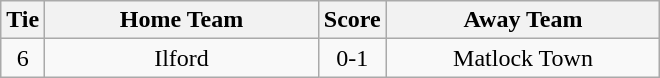<table class="wikitable" style="text-align:center;">
<tr>
<th width=20>Tie</th>
<th width=175>Home Team</th>
<th width=20>Score</th>
<th width=175>Away Team</th>
</tr>
<tr>
<td>6</td>
<td>Ilford</td>
<td>0-1</td>
<td>Matlock Town</td>
</tr>
</table>
